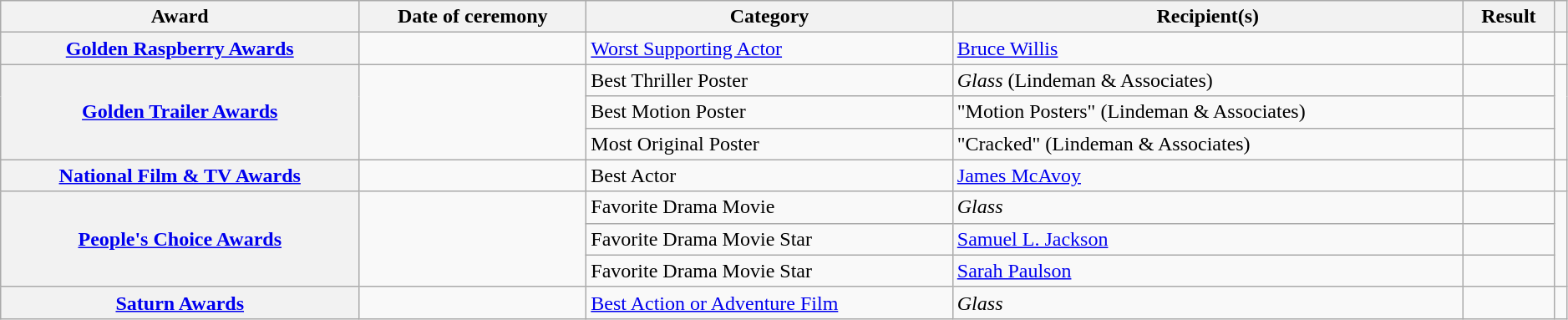<table class="wikitable sortable plainrowheaders" style="width: 99%;">
<tr>
<th scope="col">Award</th>
<th scope="col">Date of ceremony</th>
<th scope="col">Category</th>
<th scope="col">Recipient(s)</th>
<th scope="col">Result</th>
<th scope="col" class="unsortable"></th>
</tr>
<tr>
<th scope="row"><a href='#'>Golden Raspberry Awards</a></th>
<td><a href='#'></a></td>
<td><a href='#'>Worst Supporting Actor</a></td>
<td data-sort-value="Willis, Bruce"><a href='#'>Bruce Willis</a></td>
<td></td>
<td style="text-align:center;"></td>
</tr>
<tr>
<th scope="rowgroup" rowspan="3"><a href='#'>Golden Trailer Awards</a></th>
<td rowspan="3"></td>
<td>Best Thriller Poster</td>
<td><em>Glass</em> (Lindeman & Associates)</td>
<td></td>
<td rowspan="3" style="text-align:center;"><br></td>
</tr>
<tr>
<td>Best Motion Poster</td>
<td data-sort-value="Motion Posters">"Motion Posters" (Lindeman & Associates)</td>
<td></td>
</tr>
<tr>
<td>Most Original Poster</td>
<td data-sort-value="Cracked">"Cracked" (Lindeman & Associates)</td>
<td></td>
</tr>
<tr>
<th scope="row"><a href='#'>National Film & TV Awards</a></th>
<td></td>
<td>Best Actor</td>
<td data-sort-value="McAvoy, James"><a href='#'>James McAvoy</a></td>
<td></td>
<td style="text-align:center;"><br></td>
</tr>
<tr>
<th scope="rowgroup" rowspan="3"><a href='#'>People's Choice Awards</a></th>
<td rowspan="3"><a href='#'></a></td>
<td>Favorite Drama Movie</td>
<td><em>Glass</em></td>
<td></td>
<td rowspan="3" style="text-align:center;"></td>
</tr>
<tr>
<td>Favorite Drama Movie Star</td>
<td data-sort-value="Jackson, Samuel L."><a href='#'>Samuel L. Jackson</a></td>
<td></td>
</tr>
<tr>
<td>Favorite Drama Movie Star</td>
<td data-sort-value="Paulson, Sarah"><a href='#'>Sarah Paulson</a></td>
<td></td>
</tr>
<tr>
<th scope="row"><a href='#'>Saturn Awards</a></th>
<td><a href='#'></a></td>
<td><a href='#'>Best Action or Adventure Film</a></td>
<td><em>Glass</em></td>
<td></td>
<td style="text-align:center;"></td>
</tr>
</table>
